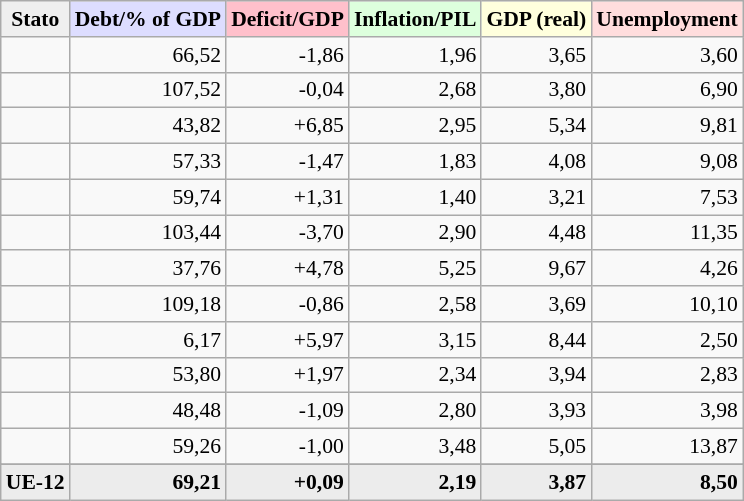<table class="wikitable sortable" style="font-size:90%;">
<tr>
<th style="background:#efefef;">Stato</th>
<th style="background:#ddddff;">Debt/% of GDP</th>
<th style="background:#ffc0cb;">Deficit/GDP</th>
<th style="background:#ddffdd;">Inflation/PIL</th>
<th style="background:#ffffdd">GDP (real)</th>
<th style="background:#ffdddd">Unemployment</th>
</tr>
<tr>
<td></td>
<td align=right>66,52</td>
<td align=right>-1,86</td>
<td align=right>1,96</td>
<td align=right>3,65</td>
<td align=right>3,60</td>
</tr>
<tr>
<td></td>
<td align=right>107,52</td>
<td align=right>-0,04</td>
<td align=right>2,68</td>
<td align=right>3,80</td>
<td align=right>6,90</td>
</tr>
<tr>
<td></td>
<td align=right>43,82</td>
<td align=right>+6,85</td>
<td align=right>2,95</td>
<td align=right>5,34</td>
<td align=right>9,81</td>
</tr>
<tr>
<td></td>
<td align=right>57,33</td>
<td align=right>-1,47</td>
<td align=right>1,83</td>
<td align=right>4,08</td>
<td align=right>9,08</td>
</tr>
<tr>
<td></td>
<td align=right>59,74</td>
<td align=right>+1,31</td>
<td align=right>1,40</td>
<td align=right>3,21</td>
<td align=right>7,53</td>
</tr>
<tr>
<td></td>
<td align=right>103,44</td>
<td align=right>-3,70</td>
<td align=right>2,90</td>
<td align=right>4,48</td>
<td align=right>11,35</td>
</tr>
<tr>
<td></td>
<td align=right>37,76</td>
<td align=right>+4,78</td>
<td align=right>5,25</td>
<td align=right>9,67</td>
<td align=right>4,26</td>
</tr>
<tr>
<td></td>
<td align=right>109,18</td>
<td align=right>-0,86</td>
<td align=right>2,58</td>
<td align=right>3,69</td>
<td align=right>10,10</td>
</tr>
<tr>
<td></td>
<td align=right>6,17</td>
<td align=right>+5,97</td>
<td align=right>3,15</td>
<td align=right>8,44</td>
<td align=right>2,50</td>
</tr>
<tr>
<td></td>
<td align=right>53,80</td>
<td align=right>+1,97</td>
<td align=right>2,34</td>
<td align=right>3,94</td>
<td align=right>2,83</td>
</tr>
<tr>
<td></td>
<td align=right>48,48</td>
<td align=right>-1,09</td>
<td align=right>2,80</td>
<td align=right>3,93</td>
<td align=right>3,98</td>
</tr>
<tr>
<td></td>
<td align=right>59,26</td>
<td align=right>-1,00</td>
<td align=right>3,48</td>
<td align=right>5,05</td>
<td align=right>13,87</td>
</tr>
<tr>
</tr>
<tr bgcolor="#ececec">
<td><strong>UE-12</strong></td>
<td align=right><strong>69,21</strong></td>
<td align=right><strong>+0,09</strong></td>
<td align=right><strong>2,19</strong></td>
<td align=right><strong>3,87</strong></td>
<td align=right><strong>8,50</strong></td>
</tr>
</table>
